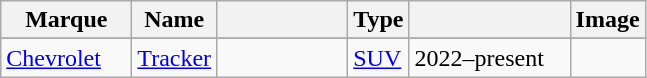<table class= "wikitable sortable">
<tr>
<th width=80px>Marque</th>
<th>Name</th>
<th width=80px></th>
<th>Type</th>
<th width=100px></th>
<th>Image</th>
</tr>
<tr>
</tr>
<tr>
<td><a href='#'>Chevrolet</a></td>
<td><a href='#'>Tracker</a></td>
<td></td>
<td><a href='#'>SUV</a></td>
<td>2022–present</td>
<td></td>
</tr>
</table>
